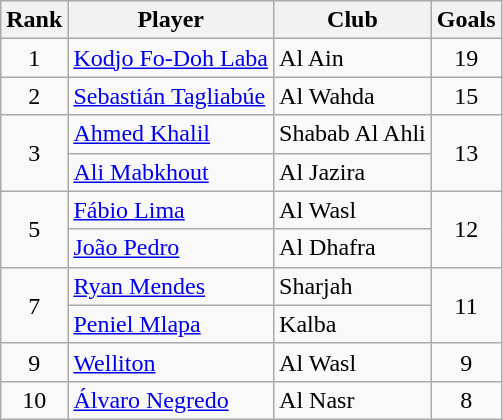<table class=wikitable>
<tr>
<th>Rank</th>
<th>Player</th>
<th>Club</th>
<th>Goals</th>
</tr>
<tr>
<td align=center>1</td>
<td align=left> <a href='#'>Kodjo Fo-Doh Laba</a></td>
<td align=left>Al Ain</td>
<td align=center>19</td>
</tr>
<tr>
<td align=center>2</td>
<td align=left> <a href='#'>Sebastián Tagliabúe</a></td>
<td align=left>Al Wahda</td>
<td align=center>15</td>
</tr>
<tr>
<td rowspan=2 align=center>3</td>
<td align=left> <a href='#'>Ahmed Khalil</a></td>
<td align=left>Shabab Al Ahli</td>
<td rowspan=2 align=center>13</td>
</tr>
<tr>
<td align=left> <a href='#'>Ali Mabkhout</a></td>
<td align=left>Al Jazira</td>
</tr>
<tr>
<td rowspan=2 align=center>5</td>
<td align=left> <a href='#'>Fábio Lima</a></td>
<td align=left>Al Wasl</td>
<td rowspan=2 align=center>12</td>
</tr>
<tr>
<td align=left> <a href='#'>João Pedro</a></td>
<td align=left>Al Dhafra</td>
</tr>
<tr>
<td rowspan=2 align=center>7</td>
<td align=left> <a href='#'>Ryan Mendes</a></td>
<td align=left>Sharjah</td>
<td rowspan=2 align=center>11</td>
</tr>
<tr>
<td align=left> <a href='#'>Peniel Mlapa</a></td>
<td align=left>Kalba</td>
</tr>
<tr>
<td align=center>9</td>
<td align=left> <a href='#'>Welliton</a></td>
<td align=left>Al Wasl</td>
<td align=center>9</td>
</tr>
<tr>
<td align=center>10</td>
<td align=left> <a href='#'>Álvaro Negredo</a></td>
<td align=left>Al Nasr</td>
<td align=center>8</td>
</tr>
</table>
